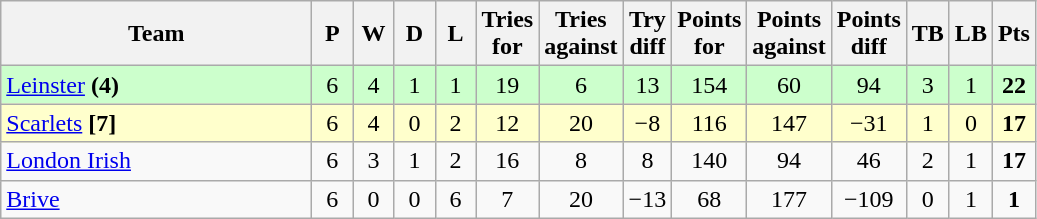<table class="wikitable" style="text-align: center;">
<tr>
<th width="200">Team</th>
<th width="20">P</th>
<th width="20">W</th>
<th width="20">D</th>
<th width="20">L</th>
<th width="20">Tries for</th>
<th width="20">Tries against</th>
<th width="20">Try diff</th>
<th width="20">Points for</th>
<th width="20">Points against</th>
<th width="25">Points diff</th>
<th width="20">TB</th>
<th width="20">LB</th>
<th width="20">Pts</th>
</tr>
<tr bgcolor="#ccffcc">
<td align=left> <a href='#'>Leinster</a> <strong>(4)</strong></td>
<td>6</td>
<td>4</td>
<td>1</td>
<td>1</td>
<td>19</td>
<td>6</td>
<td>13</td>
<td>154</td>
<td>60</td>
<td>94</td>
<td>3</td>
<td>1</td>
<td><strong>22</strong></td>
</tr>
<tr bgcolor="#ffffcc">
<td align=left> <a href='#'>Scarlets</a> <strong>[7]</strong></td>
<td>6</td>
<td>4</td>
<td>0</td>
<td>2</td>
<td>12</td>
<td>20</td>
<td>−8</td>
<td>116</td>
<td>147</td>
<td>−31</td>
<td>1</td>
<td>0</td>
<td><strong>17</strong></td>
</tr>
<tr>
<td align=left> <a href='#'>London Irish</a></td>
<td>6</td>
<td>3</td>
<td>1</td>
<td>2</td>
<td>16</td>
<td>8</td>
<td>8</td>
<td>140</td>
<td>94</td>
<td>46</td>
<td>2</td>
<td>1</td>
<td><strong>17</strong></td>
</tr>
<tr>
<td align=left> <a href='#'>Brive</a></td>
<td>6</td>
<td>0</td>
<td>0</td>
<td>6</td>
<td>7</td>
<td>20</td>
<td>−13</td>
<td>68</td>
<td>177</td>
<td>−109</td>
<td>0</td>
<td>1</td>
<td><strong>1</strong></td>
</tr>
</table>
